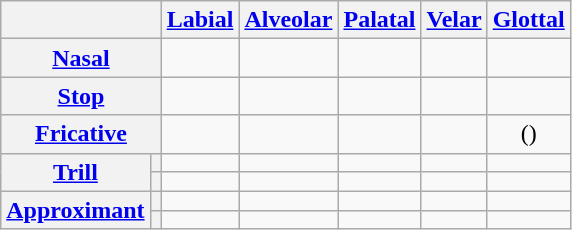<table class="wikitable" style=text-align:center>
<tr>
<th colspan="2"></th>
<th><a href='#'>Labial</a></th>
<th><a href='#'>Alveolar</a></th>
<th><a href='#'>Palatal</a></th>
<th><a href='#'>Velar</a></th>
<th><a href='#'>Glottal</a></th>
</tr>
<tr>
<th colspan="2"><a href='#'>Nasal</a></th>
<td></td>
<td></td>
<td></td>
<td></td>
<td></td>
</tr>
<tr>
<th colspan="2"><a href='#'>Stop</a></th>
<td></td>
<td></td>
<td></td>
<td></td>
<td></td>
</tr>
<tr>
<th colspan="2"><a href='#'>Fricative</a></th>
<td></td>
<td></td>
<td></td>
<td></td>
<td>()</td>
</tr>
<tr>
<th rowspan="2"><a href='#'>Trill</a></th>
<th></th>
<td></td>
<td></td>
<td></td>
<td></td>
<td></td>
</tr>
<tr>
<th></th>
<td></td>
<td></td>
<td></td>
<td></td>
<td></td>
</tr>
<tr>
<th rowspan="2"><a href='#'>Approximant</a></th>
<th></th>
<td></td>
<td></td>
<td></td>
<td></td>
<td></td>
</tr>
<tr>
<th></th>
<td></td>
<td></td>
<td></td>
<td></td>
<td></td>
</tr>
</table>
